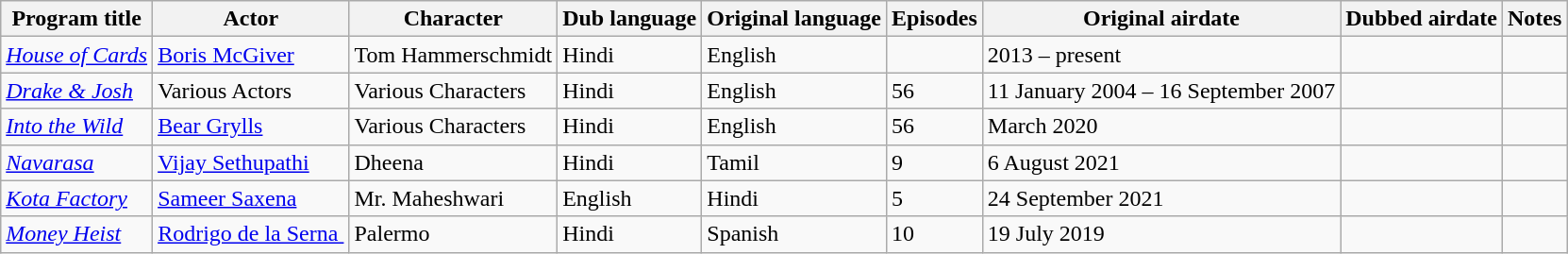<table class="wikitable">
<tr>
<th>Program title</th>
<th>Actor</th>
<th>Character</th>
<th>Dub language</th>
<th>Original language</th>
<th>Episodes</th>
<th>Original airdate</th>
<th>Dubbed airdate</th>
<th>Notes</th>
</tr>
<tr>
<td><a href='#'><em>House of Cards</em></a></td>
<td><a href='#'>Boris McGiver</a></td>
<td>Tom Hammerschmidt</td>
<td>Hindi</td>
<td>English</td>
<td></td>
<td>2013 – present</td>
<td></td>
<td></td>
</tr>
<tr>
<td><em><a href='#'>Drake & Josh</a></em></td>
<td>Various Actors</td>
<td>Various Characters</td>
<td>Hindi</td>
<td>English</td>
<td>56</td>
<td>11 January 2004 – 16 September 2007</td>
<td></td>
<td></td>
</tr>
<tr>
<td><a href='#'><em>Into the Wild</em></a></td>
<td><a href='#'>Bear Grylls</a></td>
<td>Various Characters</td>
<td>Hindi</td>
<td>English</td>
<td>56</td>
<td>March 2020</td>
<td></td>
<td></td>
</tr>
<tr>
<td><a href='#'><em>Navarasa</em></a></td>
<td><a href='#'>Vijay Sethupathi</a></td>
<td>Dheena</td>
<td>Hindi</td>
<td>Tamil</td>
<td>9</td>
<td>6 August 2021</td>
<td></td>
<td></td>
</tr>
<tr>
<td><em><a href='#'>Kota Factory</a></em></td>
<td><a href='#'>Sameer Saxena</a></td>
<td>Mr. Maheshwari</td>
<td>English</td>
<td>Hindi</td>
<td>5</td>
<td>24 September 2021</td>
<td></td>
<td></td>
</tr>
<tr>
<td><em><a href='#'>Money Heist</a></em></td>
<td><a href='#'>Rodrigo de la Serna </a></td>
<td>Palermo</td>
<td>Hindi</td>
<td>Spanish</td>
<td>10</td>
<td>19 July 2019</td>
<td></td>
<td></td>
</tr>
</table>
